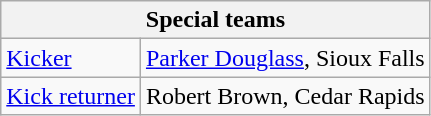<table class="wikitable">
<tr>
<th colspan="6">Special teams</th>
</tr>
<tr>
<td><a href='#'>Kicker</a></td>
<td><a href='#'>Parker Douglass</a>, Sioux Falls</td>
</tr>
<tr>
<td><a href='#'>Kick returner</a></td>
<td>Robert Brown, Cedar Rapids</td>
</tr>
</table>
